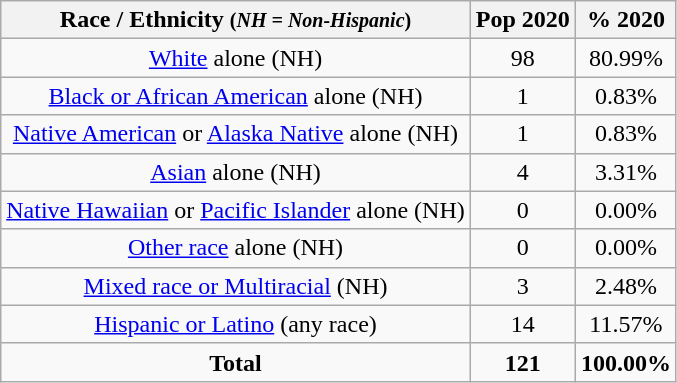<table class="wikitable" style="text-align:center;">
<tr>
<th>Race / Ethnicity <small>(<em>NH = Non-Hispanic</em>)</small></th>
<th>Pop 2020</th>
<th>% 2020</th>
</tr>
<tr>
<td><a href='#'>White</a> alone (NH)</td>
<td>98</td>
<td>80.99%</td>
</tr>
<tr>
<td><a href='#'>Black or African American</a> alone (NH)</td>
<td>1</td>
<td>0.83%</td>
</tr>
<tr>
<td><a href='#'>Native American</a> or <a href='#'>Alaska Native</a> alone (NH)</td>
<td>1</td>
<td>0.83%</td>
</tr>
<tr>
<td><a href='#'>Asian</a> alone (NH)</td>
<td>4</td>
<td>3.31%</td>
</tr>
<tr>
<td><a href='#'>Native Hawaiian</a> or <a href='#'>Pacific Islander</a> alone (NH)</td>
<td>0</td>
<td>0.00%</td>
</tr>
<tr>
<td><a href='#'>Other race</a> alone (NH)</td>
<td>0</td>
<td>0.00%</td>
</tr>
<tr>
<td><a href='#'>Mixed race or Multiracial</a> (NH)</td>
<td>3</td>
<td>2.48%</td>
</tr>
<tr>
<td><a href='#'>Hispanic or Latino</a> (any race)</td>
<td>14</td>
<td>11.57%</td>
</tr>
<tr>
<td><strong>Total</strong></td>
<td><strong>121</strong></td>
<td><strong>100.00%</strong></td>
</tr>
</table>
